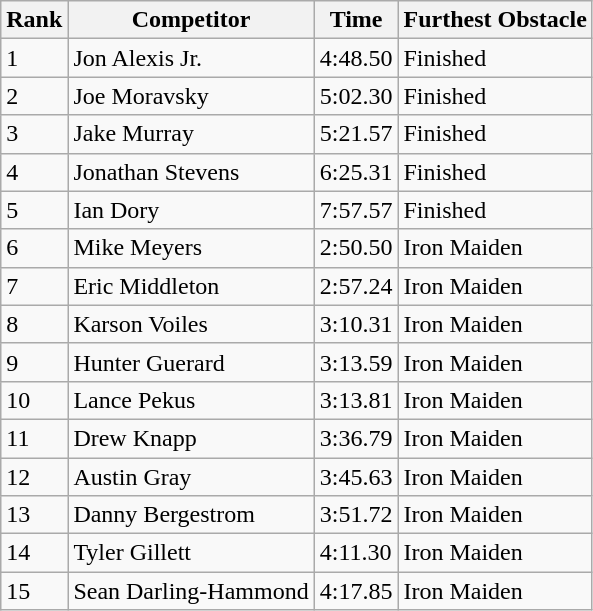<table class="wikitable sortable mw-collapsible">
<tr>
<th>Rank</th>
<th>Competitor</th>
<th>Time</th>
<th>Furthest Obstacle</th>
</tr>
<tr>
<td>1</td>
<td>Jon Alexis Jr.</td>
<td>4:48.50</td>
<td>Finished</td>
</tr>
<tr>
<td>2</td>
<td>Joe Moravsky</td>
<td>5:02.30</td>
<td>Finished</td>
</tr>
<tr>
<td>3</td>
<td>Jake Murray</td>
<td>5:21.57</td>
<td>Finished</td>
</tr>
<tr>
<td>4</td>
<td>Jonathan Stevens</td>
<td>6:25.31</td>
<td>Finished</td>
</tr>
<tr>
<td>5</td>
<td>Ian Dory</td>
<td>7:57.57</td>
<td>Finished</td>
</tr>
<tr>
<td>6</td>
<td>Mike Meyers</td>
<td>2:50.50</td>
<td>Iron Maiden</td>
</tr>
<tr>
<td>7</td>
<td>Eric Middleton</td>
<td>2:57.24</td>
<td>Iron Maiden</td>
</tr>
<tr>
<td>8</td>
<td>Karson Voiles</td>
<td>3:10.31</td>
<td>Iron Maiden</td>
</tr>
<tr>
<td>9</td>
<td>Hunter Guerard</td>
<td>3:13.59</td>
<td>Iron Maiden</td>
</tr>
<tr>
<td>10</td>
<td>Lance Pekus</td>
<td>3:13.81</td>
<td>Iron Maiden</td>
</tr>
<tr>
<td>11</td>
<td>Drew Knapp</td>
<td>3:36.79</td>
<td>Iron Maiden</td>
</tr>
<tr>
<td>12</td>
<td>Austin Gray</td>
<td>3:45.63</td>
<td>Iron Maiden</td>
</tr>
<tr>
<td>13</td>
<td>Danny Bergestrom</td>
<td>3:51.72</td>
<td>Iron Maiden</td>
</tr>
<tr>
<td>14</td>
<td>Tyler Gillett</td>
<td>4:11.30</td>
<td>Iron Maiden</td>
</tr>
<tr>
<td>15</td>
<td>Sean Darling-Hammond</td>
<td>4:17.85</td>
<td>Iron Maiden</td>
</tr>
</table>
